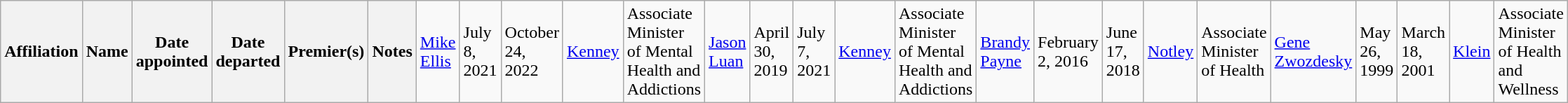<table class="wikitable">
<tr>
<th colspan="2">Affiliation</th>
<th>Name</th>
<th>Date appointed</th>
<th>Date departed</th>
<th>Premier(s)</th>
<th>Notes<br></th>
<td><a href='#'>Mike Ellis</a></td>
<td>July 8, 2021</td>
<td>October 24, 2022</td>
<td><a href='#'>Kenney</a></td>
<td>Associate Minister of Mental Health and Addictions<br></td>
<td><a href='#'>Jason Luan</a></td>
<td>April 30, 2019</td>
<td>July 7, 2021</td>
<td><a href='#'>Kenney</a></td>
<td>Associate Minister of Mental Health and Addictions<br></td>
<td><a href='#'>Brandy Payne</a></td>
<td>February 2, 2016</td>
<td>June 17, 2018</td>
<td><a href='#'>Notley</a></td>
<td>Associate Minister of Health<br></td>
<td><a href='#'>Gene Zwozdesky</a></td>
<td>May 26, 1999</td>
<td>March 18, 2001</td>
<td><a href='#'>Klein</a></td>
<td>Associate Minister of Health and Wellness</td>
</tr>
</table>
